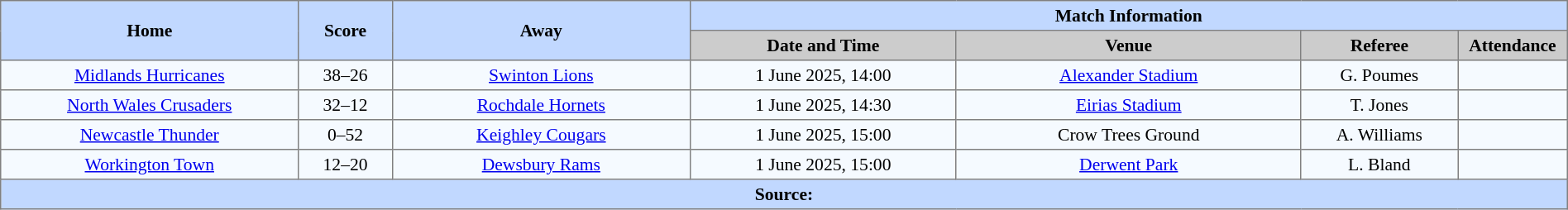<table border=1 style="border-collapse:collapse; font-size:90%; text-align:center;" cellpadding=3 cellspacing=0 width=100%>
<tr bgcolor=#C1D8FF>
<th scope="col" rowspan=2 width=19%>Home</th>
<th scope="col" rowspan=2 width=6%>Score</th>
<th scope="col" rowspan=2 width=19%>Away</th>
<th colspan=4>Match Information</th>
</tr>
<tr bgcolor=#CCCCCC>
<th scope="col" width=17%>Date and Time</th>
<th scope="col" width=22%>Venue</th>
<th scope="col" width=10%>Referee</th>
<th scope="col" width=7%>Attendance</th>
</tr>
<tr bgcolor=#F5FAFF>
<td> <a href='#'>Midlands Hurricanes</a></td>
<td>38–26</td>
<td> <a href='#'>Swinton Lions</a></td>
<td>1 June 2025, 14:00</td>
<td><a href='#'>Alexander Stadium</a></td>
<td>G. Poumes</td>
<td></td>
</tr>
<tr bgcolor=#F5FAFF>
<td>  <a href='#'>North Wales Crusaders</a></td>
<td>32–12</td>
<td> <a href='#'>Rochdale Hornets</a></td>
<td>1 June 2025, 14:30</td>
<td><a href='#'>Eirias Stadium</a></td>
<td>T. Jones</td>
<td></td>
</tr>
<tr bgcolor=#F5FAFF>
<td> <a href='#'>Newcastle Thunder</a></td>
<td>0–52</td>
<td> <a href='#'>Keighley Cougars</a></td>
<td>1 June 2025, 15:00</td>
<td>Crow Trees Ground</td>
<td>A. Williams</td>
<td></td>
</tr>
<tr bgcolor=#F5FAFF>
<td> <a href='#'>Workington Town</a></td>
<td>12–20</td>
<td> <a href='#'>Dewsbury Rams</a></td>
<td>1 June 2025, 15:00</td>
<td><a href='#'>Derwent Park</a></td>
<td>L. Bland</td>
<td></td>
</tr>
<tr style="background:#c1d8ff;">
<th colspan=7>Source:</th>
</tr>
</table>
